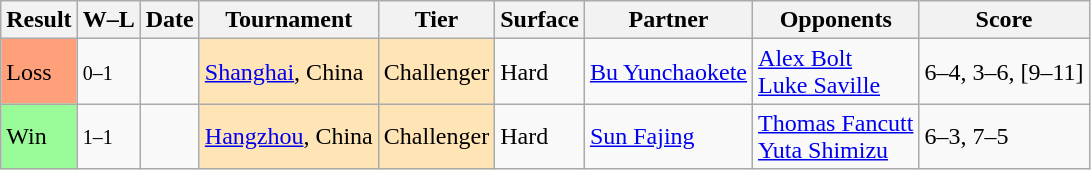<table class="sortable wikitable">
<tr>
<th>Result</th>
<th class="unsortable">W–L</th>
<th>Date</th>
<th>Tournament</th>
<th>Tier</th>
<th>Surface</th>
<th>Partner</th>
<th>Opponents</th>
<th class="unsortable">Score</th>
</tr>
<tr>
<td bgcolor=FFA07A>Loss</td>
<td><small>0–1</small></td>
<td><a href='#'></a></td>
<td style="background:moccasin;"><a href='#'>Shanghai</a>, China</td>
<td style="background:moccasin;">Challenger</td>
<td>Hard</td>
<td> <a href='#'>Bu Yunchaokete</a></td>
<td> <a href='#'>Alex Bolt</a><br> <a href='#'>Luke Saville</a></td>
<td>6–4, 3–6, [9–11]</td>
</tr>
<tr>
<td bgcolor=98FB98>Win</td>
<td><small>1–1</small></td>
<td><a href='#'></a></td>
<td style="background:moccasin;"><a href='#'>Hangzhou</a>, China</td>
<td style="background:moccasin;">Challenger</td>
<td>Hard</td>
<td> <a href='#'>Sun Fajing</a></td>
<td> <a href='#'>Thomas Fancutt</a><br> <a href='#'>Yuta Shimizu</a></td>
<td>6–3, 7–5</td>
</tr>
</table>
